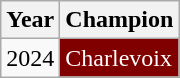<table class=wikitable>
<tr>
<th>Year</th>
<th>Champion</th>
</tr>
<tr>
<td>2024</td>
<td !align=center style="background:maroon;color:white">Charlevoix</td>
</tr>
</table>
